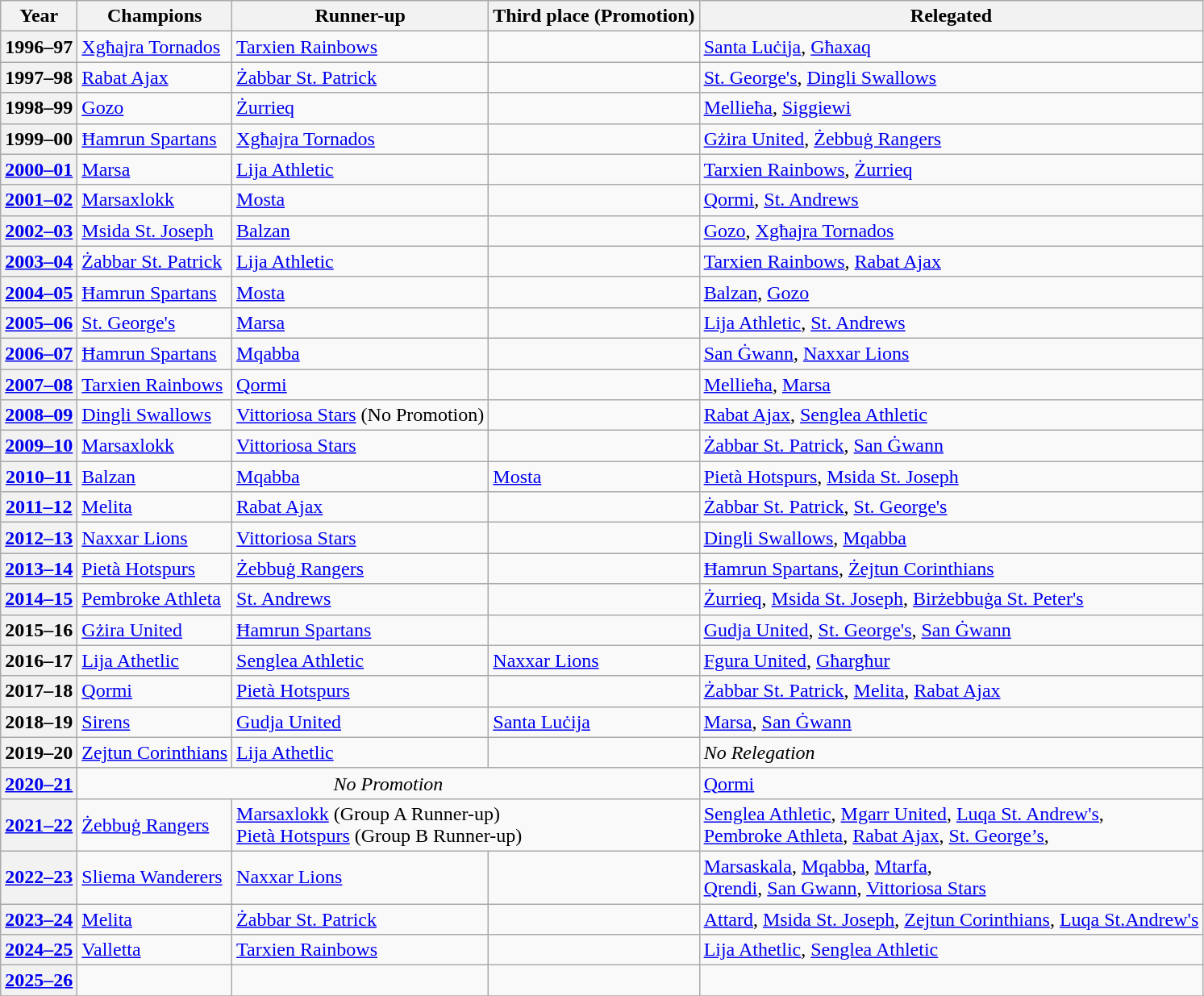<table class="wikitable sortable">
<tr>
<th>Year</th>
<th>Champions</th>
<th>Runner-up</th>
<th>Third place (Promotion)</th>
<th>Relegated</th>
</tr>
<tr>
<th>1996–97</th>
<td><a href='#'>Xgħajra Tornados</a></td>
<td><a href='#'>Tarxien Rainbows</a></td>
<td></td>
<td><a href='#'>Santa Luċija</a>, <a href='#'>Għaxaq</a></td>
</tr>
<tr>
<th>1997–98</th>
<td><a href='#'>Rabat Ajax</a></td>
<td><a href='#'>Żabbar St. Patrick</a></td>
<td></td>
<td><a href='#'>St. George's</a>, <a href='#'>Dingli Swallows</a></td>
</tr>
<tr>
<th>1998–99</th>
<td><a href='#'>Gozo</a></td>
<td><a href='#'>Żurrieq</a></td>
<td></td>
<td><a href='#'>Mellieħa</a>, <a href='#'>Siggiewi</a></td>
</tr>
<tr>
<th>1999–00</th>
<td><a href='#'>Ħamrun Spartans</a></td>
<td><a href='#'>Xgħajra Tornados</a></td>
<td></td>
<td><a href='#'>Gżira United</a>, <a href='#'>Żebbuġ Rangers</a></td>
</tr>
<tr>
<th><a href='#'>2000–01</a></th>
<td><a href='#'>Marsa</a></td>
<td><a href='#'>Lija Athletic</a></td>
<td></td>
<td><a href='#'>Tarxien Rainbows</a>, <a href='#'>Żurrieq</a></td>
</tr>
<tr>
<th><a href='#'>2001–02</a></th>
<td><a href='#'>Marsaxlokk</a></td>
<td><a href='#'>Mosta</a></td>
<td></td>
<td><a href='#'>Qormi</a>, <a href='#'>St. Andrews</a></td>
</tr>
<tr>
<th><a href='#'>2002–03</a></th>
<td><a href='#'>Msida St. Joseph</a></td>
<td><a href='#'>Balzan</a></td>
<td></td>
<td><a href='#'>Gozo</a>, <a href='#'>Xgħajra Tornados</a></td>
</tr>
<tr>
<th><a href='#'>2003–04</a></th>
<td><a href='#'>Żabbar St. Patrick</a></td>
<td><a href='#'>Lija Athletic</a></td>
<td></td>
<td><a href='#'>Tarxien Rainbows</a>, <a href='#'>Rabat Ajax</a></td>
</tr>
<tr>
<th><a href='#'>2004–05</a></th>
<td><a href='#'>Ħamrun Spartans</a></td>
<td><a href='#'>Mosta</a></td>
<td></td>
<td><a href='#'>Balzan</a>, <a href='#'>Gozo</a></td>
</tr>
<tr>
<th><a href='#'>2005–06</a></th>
<td><a href='#'>St. George's</a></td>
<td><a href='#'>Marsa</a></td>
<td></td>
<td><a href='#'>Lija Athletic</a>, <a href='#'>St. Andrews</a></td>
</tr>
<tr>
<th><a href='#'>2006–07</a></th>
<td><a href='#'>Ħamrun Spartans</a></td>
<td><a href='#'>Mqabba</a></td>
<td></td>
<td><a href='#'>San Ġwann</a>, <a href='#'>Naxxar Lions</a></td>
</tr>
<tr>
<th><a href='#'>2007–08</a></th>
<td><a href='#'>Tarxien Rainbows</a></td>
<td><a href='#'>Qormi</a></td>
<td></td>
<td><a href='#'>Mellieħa</a>, <a href='#'>Marsa</a></td>
</tr>
<tr>
<th><a href='#'>2008–09</a></th>
<td><a href='#'>Dingli Swallows</a></td>
<td><a href='#'>Vittoriosa Stars</a> (No Promotion)</td>
<td></td>
<td><a href='#'>Rabat Ajax</a>, <a href='#'>Senglea Athletic</a></td>
</tr>
<tr>
<th><a href='#'>2009–10</a></th>
<td><a href='#'>Marsaxlokk</a></td>
<td><a href='#'>Vittoriosa Stars</a></td>
<td></td>
<td><a href='#'>Żabbar St. Patrick</a>, <a href='#'>San Ġwann</a></td>
</tr>
<tr>
<th><a href='#'>2010–11</a></th>
<td><a href='#'>Balzan</a></td>
<td><a href='#'>Mqabba</a></td>
<td><a href='#'>Mosta</a></td>
<td><a href='#'>Pietà Hotspurs</a>, <a href='#'>Msida St. Joseph</a></td>
</tr>
<tr>
<th><a href='#'>2011–12</a></th>
<td><a href='#'>Melita</a></td>
<td><a href='#'>Rabat Ajax</a></td>
<td></td>
<td><a href='#'>Żabbar St. Patrick</a>, <a href='#'>St. George's</a></td>
</tr>
<tr>
<th><a href='#'>2012–13</a></th>
<td><a href='#'>Naxxar Lions</a></td>
<td><a href='#'>Vittoriosa Stars</a></td>
<td></td>
<td><a href='#'>Dingli Swallows</a>, <a href='#'>Mqabba</a></td>
</tr>
<tr>
<th><a href='#'>2013–14</a></th>
<td><a href='#'>Pietà Hotspurs</a></td>
<td><a href='#'>Żebbuġ Rangers</a></td>
<td></td>
<td><a href='#'>Ħamrun Spartans</a>, <a href='#'>Żejtun Corinthians</a></td>
</tr>
<tr>
<th><a href='#'>2014–15</a></th>
<td><a href='#'>Pembroke Athleta</a></td>
<td><a href='#'>St. Andrews</a></td>
<td></td>
<td><a href='#'>Żurrieq</a>, <a href='#'>Msida St. Joseph</a>, <a href='#'>Birżebbuġa St. Peter's</a></td>
</tr>
<tr>
<th>2015–16</th>
<td><a href='#'>Gżira United</a></td>
<td><a href='#'>Ħamrun Spartans</a></td>
<td></td>
<td><a href='#'>Gudja United</a>, <a href='#'>St. George's</a>, <a href='#'>San Ġwann</a></td>
</tr>
<tr>
<th>2016–17</th>
<td><a href='#'>Lija Athetlic</a></td>
<td><a href='#'>Senglea Athletic</a></td>
<td><a href='#'>Naxxar Lions</a></td>
<td><a href='#'>Fgura United</a>, <a href='#'>Għargħur</a></td>
</tr>
<tr>
<th>2017–18</th>
<td><a href='#'>Qormi</a></td>
<td><a href='#'>Pietà Hotspurs</a></td>
<td></td>
<td><a href='#'>Żabbar St. Patrick</a>, <a href='#'>Melita</a>, <a href='#'>Rabat Ajax</a></td>
</tr>
<tr>
<th>2018–19</th>
<td><a href='#'>Sirens</a></td>
<td><a href='#'>Gudja United</a></td>
<td><a href='#'>Santa Luċija</a></td>
<td><a href='#'>Marsa</a>, <a href='#'>San Ġwann</a></td>
</tr>
<tr>
<th>2019–20</th>
<td><a href='#'>Zejtun Corinthians</a></td>
<td><a href='#'>Lija Athetlic</a></td>
<td></td>
<td><em>No Relegation</em></td>
</tr>
<tr>
<th><a href='#'>2020–21</a></th>
<td colspan=3 align="center"><em>No Promotion</em></td>
<td><a href='#'>Qormi</a></td>
</tr>
<tr>
<th><a href='#'>2021–22</a></th>
<td><a href='#'>Żebbuġ Rangers</a></td>
<td colspan=2><a href='#'>Marsaxlokk</a> (Group A Runner-up)<br><a href='#'>Pietà Hotspurs</a> (Group B Runner-up)</td>
<td><a href='#'>Senglea Athletic</a>, <a href='#'>Mgarr United</a>, <a href='#'>Luqa St. Andrew's</a>,<br><a href='#'>Pembroke Athleta</a>, <a href='#'>Rabat Ajax</a>, <a href='#'>St. George’s</a>,</td>
</tr>
<tr>
<th><a href='#'>2022–23</a></th>
<td><a href='#'>Sliema Wanderers</a></td>
<td><a href='#'>Naxxar Lions</a></td>
<td></td>
<td><a href='#'>Marsaskala</a>, <a href='#'>Mqabba</a>, <a href='#'>Mtarfa</a>,<br><a href='#'>Qrendi</a>, <a href='#'>San Gwann</a>, <a href='#'>Vittoriosa Stars</a></td>
</tr>
<tr>
<th><a href='#'>2023–24</a></th>
<td><a href='#'>Melita</a></td>
<td><a href='#'>Żabbar St. Patrick</a></td>
<td></td>
<td><a href='#'>Attard</a>, <a href='#'>Msida St. Joseph</a>, <a href='#'>Zejtun Corinthians</a>, <a href='#'>Luqa St.Andrew's</a></td>
</tr>
<tr>
<th><a href='#'>2024–25</a></th>
<td><a href='#'>Valletta</a></td>
<td><a href='#'>Tarxien Rainbows</a></td>
<td></td>
<td><a href='#'>Lija Athetlic</a>, <a href='#'>Senglea Athletic</a></td>
</tr>
<tr>
<th><a href='#'>2025–26</a></th>
<td></td>
<td></td>
<td></td>
<td></td>
</tr>
<tr>
</tr>
</table>
